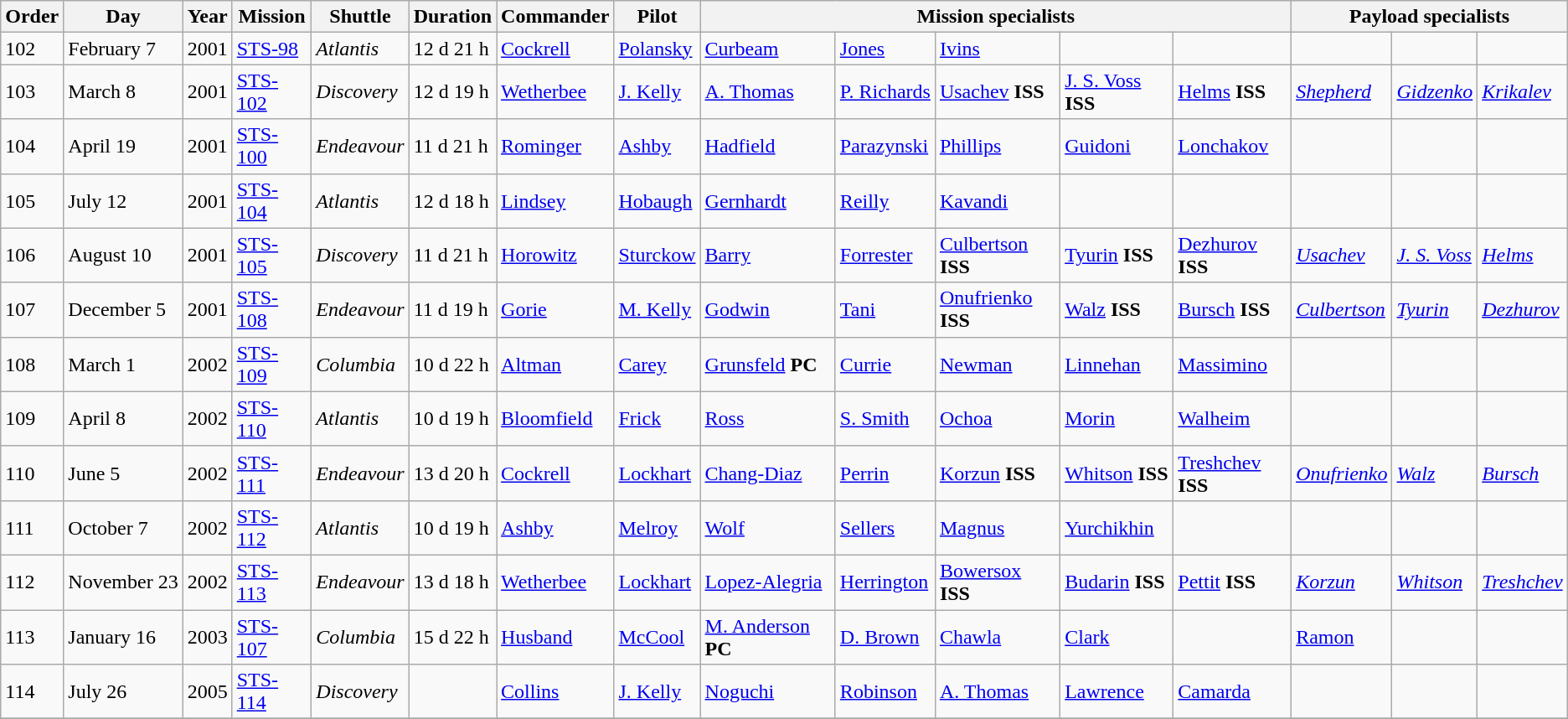<table class="wikitable sticky-header">
<tr>
<th>Order</th>
<th>Day</th>
<th>Year</th>
<th>Mission</th>
<th>Shuttle</th>
<th>Duration</th>
<th>Commander</th>
<th>Pilot</th>
<th colspan="5">Mission specialists</th>
<th colspan="3">Payload specialists</th>
</tr>
<tr>
<td>102</td>
<td>February 7</td>
<td>2001</td>
<td><a href='#'>STS-98</a></td>
<td><em>Atlantis</em></td>
<td>12 d 21 h</td>
<td><a href='#'>Cockrell</a></td>
<td><a href='#'>Polansky</a></td>
<td><a href='#'>Curbeam</a></td>
<td><a href='#'>Jones</a></td>
<td><a href='#'>Ivins</a></td>
<td></td>
<td></td>
<td></td>
<td></td>
<td></td>
</tr>
<tr>
<td>103</td>
<td>March 8</td>
<td>2001</td>
<td><a href='#'>STS-102</a></td>
<td><em>Discovery</em></td>
<td>12 d 19 h</td>
<td><a href='#'>Wetherbee</a></td>
<td><a href='#'>J. Kelly</a></td>
<td><a href='#'>A. Thomas</a></td>
<td><a href='#'>P. Richards</a></td>
<td><a href='#'>Usachev</a> <strong>ISS</strong><br></td>
<td><a href='#'>J. S. Voss</a> <strong>ISS</strong></td>
<td><a href='#'>Helms</a> <strong>ISS</strong></td>
<td><em><a href='#'>Shepherd</a></em></td>
<td><em><a href='#'>Gidzenko</a></em><br></td>
<td><em><a href='#'>Krikalev</a></em><br></td>
</tr>
<tr>
<td>104</td>
<td>April 19</td>
<td>2001</td>
<td><a href='#'>STS-100</a></td>
<td><em>Endeavour</em></td>
<td>11 d 21 h</td>
<td><a href='#'>Rominger</a></td>
<td><a href='#'>Ashby</a></td>
<td><a href='#'>Hadfield</a><br></td>
<td><a href='#'>Parazynski</a></td>
<td><a href='#'>Phillips</a></td>
<td><a href='#'>Guidoni</a><br></td>
<td><a href='#'>Lonchakov</a><br></td>
<td></td>
<td></td>
<td></td>
</tr>
<tr>
<td>105</td>
<td>July 12</td>
<td>2001</td>
<td><a href='#'>STS-104</a></td>
<td><em>Atlantis</em></td>
<td>12 d 18 h</td>
<td><a href='#'>Lindsey</a></td>
<td><a href='#'>Hobaugh</a></td>
<td><a href='#'>Gernhardt</a></td>
<td><a href='#'>Reilly</a></td>
<td><a href='#'>Kavandi</a></td>
<td></td>
<td></td>
<td></td>
<td></td>
<td></td>
</tr>
<tr>
<td>106</td>
<td>August 10</td>
<td>2001</td>
<td><a href='#'>STS-105</a></td>
<td><em>Discovery</em></td>
<td>11 d 21 h</td>
<td><a href='#'>Horowitz</a></td>
<td><a href='#'>Sturckow</a></td>
<td><a href='#'>Barry</a></td>
<td><a href='#'>Forrester</a></td>
<td><a href='#'>Culbertson</a> <strong>ISS</strong></td>
<td><a href='#'>Tyurin</a> <strong>ISS</strong><br></td>
<td><a href='#'>Dezhurov</a> <strong>ISS</strong><br></td>
<td><em><a href='#'>Usachev</a></em><br></td>
<td><em><a href='#'>J. S. Voss</a></em></td>
<td><em><a href='#'>Helms</a></em></td>
</tr>
<tr>
<td>107</td>
<td>December 5</td>
<td>2001</td>
<td><a href='#'>STS-108</a></td>
<td><em>Endeavour</em></td>
<td>11 d 19 h</td>
<td><a href='#'>Gorie</a></td>
<td><a href='#'>M. Kelly</a></td>
<td><a href='#'>Godwin</a></td>
<td><a href='#'>Tani</a></td>
<td><a href='#'>Onufrienko</a> <strong>ISS</strong><br></td>
<td><a href='#'>Walz</a> <strong>ISS</strong></td>
<td><a href='#'>Bursch</a> <strong>ISS</strong></td>
<td><em><a href='#'>Culbertson</a></em></td>
<td><em><a href='#'>Tyurin</a></em><br></td>
<td><em><a href='#'>Dezhurov</a></em><br></td>
</tr>
<tr>
<td>108</td>
<td>March 1</td>
<td>2002</td>
<td><a href='#'>STS-109</a></td>
<td><em>Columbia</em></td>
<td>10 d 22 h</td>
<td><a href='#'>Altman</a></td>
<td><a href='#'>Carey</a></td>
<td><a href='#'>Grunsfeld</a> <strong>PC</strong></td>
<td><a href='#'>Currie</a></td>
<td><a href='#'>Newman</a></td>
<td><a href='#'>Linnehan</a></td>
<td><a href='#'>Massimino</a></td>
<td></td>
<td></td>
<td></td>
</tr>
<tr>
<td>109</td>
<td>April 8</td>
<td>2002</td>
<td><a href='#'>STS-110</a></td>
<td><em>Atlantis</em></td>
<td>10 d 19 h</td>
<td><a href='#'>Bloomfield</a></td>
<td><a href='#'>Frick</a></td>
<td><a href='#'>Ross</a></td>
<td><a href='#'>S. Smith</a></td>
<td><a href='#'>Ochoa</a></td>
<td><a href='#'>Morin</a></td>
<td><a href='#'>Walheim</a></td>
<td></td>
<td></td>
<td></td>
</tr>
<tr>
<td>110</td>
<td>June 5</td>
<td>2002</td>
<td><a href='#'>STS-111</a></td>
<td><em>Endeavour</em></td>
<td>13 d 20 h</td>
<td><a href='#'>Cockrell</a></td>
<td><a href='#'>Lockhart</a></td>
<td><a href='#'>Chang-Diaz</a></td>
<td><a href='#'>Perrin</a><br></td>
<td><a href='#'>Korzun</a> <strong>ISS</strong><br></td>
<td><a href='#'>Whitson</a> <strong>ISS</strong></td>
<td><a href='#'>Treshchev</a> <strong>ISS</strong><br></td>
<td><em><a href='#'>Onufrienko</a></em><br></td>
<td><em><a href='#'>Walz</a></em></td>
<td><em><a href='#'>Bursch</a></em></td>
</tr>
<tr>
<td>111</td>
<td>October 7</td>
<td>2002</td>
<td><a href='#'>STS-112</a></td>
<td><em>Atlantis</em></td>
<td>10 d 19 h</td>
<td><a href='#'>Ashby</a></td>
<td><a href='#'>Melroy</a></td>
<td><a href='#'>Wolf</a></td>
<td><a href='#'>Sellers</a></td>
<td><a href='#'>Magnus</a></td>
<td><a href='#'>Yurchikhin</a><br></td>
<td></td>
<td></td>
<td></td>
<td></td>
</tr>
<tr>
<td>112</td>
<td>November 23</td>
<td>2002</td>
<td><a href='#'>STS-113</a></td>
<td><em>Endeavour</em></td>
<td>13 d 18 h</td>
<td><a href='#'>Wetherbee</a></td>
<td><a href='#'>Lockhart</a></td>
<td><a href='#'>Lopez-Alegria</a></td>
<td><a href='#'>Herrington</a></td>
<td><a href='#'>Bowersox</a> <strong>ISS</strong></td>
<td><a href='#'>Budarin</a> <strong>ISS</strong><br></td>
<td><a href='#'>Pettit</a> <strong>ISS</strong></td>
<td><em><a href='#'>Korzun</a></em><br></td>
<td><em><a href='#'>Whitson</a></em></td>
<td><em><a href='#'>Treshchev</a></em><br></td>
</tr>
<tr>
<td>113</td>
<td>January 16</td>
<td>2003</td>
<td><a href='#'>STS-107</a></td>
<td><em>Columbia</em></td>
<td>15 d 22 h</td>
<td><a href='#'>Husband</a></td>
<td><a href='#'>McCool</a></td>
<td><a href='#'>M. Anderson</a> <strong>PC</strong></td>
<td><a href='#'>D. Brown</a></td>
<td><a href='#'>Chawla</a></td>
<td><a href='#'>Clark</a></td>
<td></td>
<td><a href='#'>Ramon</a><br></td>
<td></td>
<td></td>
</tr>
<tr>
<td>114</td>
<td>July 26</td>
<td>2005</td>
<td><a href='#'>STS-114</a></td>
<td><em>Discovery</em></td>
<td></td>
<td><a href='#'>Collins</a></td>
<td><a href='#'>J. Kelly</a></td>
<td><a href='#'>Noguchi</a><br></td>
<td><a href='#'>Robinson</a></td>
<td><a href='#'>A. Thomas</a></td>
<td><a href='#'>Lawrence</a></td>
<td><a href='#'>Camarda</a></td>
<td></td>
<td></td>
<td></td>
</tr>
<tr>
</tr>
</table>
